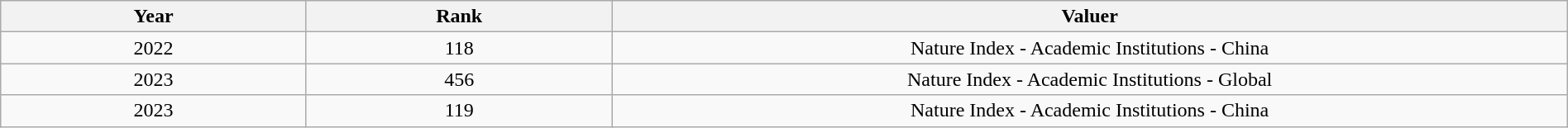<table class="wikitable sortable" width="100%">
<tr>
<th width="8%">Year</th>
<th width="8%">Rank</th>
<th width="25%">Valuer</th>
</tr>
<tr>
<td align="center">2022</td>
<td align="center">118</td>
<td align="center">Nature Index - Academic Institutions - China</td>
</tr>
<tr>
<td align="center">2023</td>
<td align="center">456</td>
<td align="center">Nature Index - Academic Institutions - Global</td>
</tr>
<tr>
<td align="center">2023</td>
<td align="center">119</td>
<td align="center">Nature Index - Academic Institutions - China</td>
</tr>
</table>
